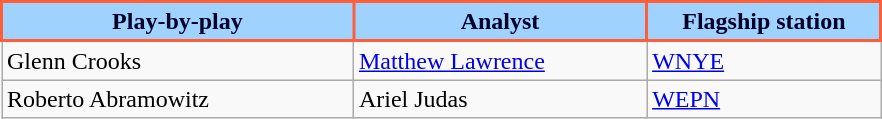<table class="wikitable">
<tr>
<th style="background:#9fd2ff; color:#000229; border:2px solid #FF5E36; width:30%;">Play-by-play</th>
<th style="background:#9fd2ff; color:#000229; border:2px solid #FF5E36; width:25%;">Analyst</th>
<th style="background:#9fd2ff; color:#000229; border:2px solid #FF5E36; width:20%;">Flagship station</th>
</tr>
<tr>
<td>Glenn Crooks</td>
<td><a href='#'>Matthew Lawrence</a></td>
<td><a href='#'>WNYE</a></td>
</tr>
<tr>
<td>Roberto Abramowitz</td>
<td>Ariel Judas</td>
<td><a href='#'>WEPN</a> </td>
</tr>
</table>
